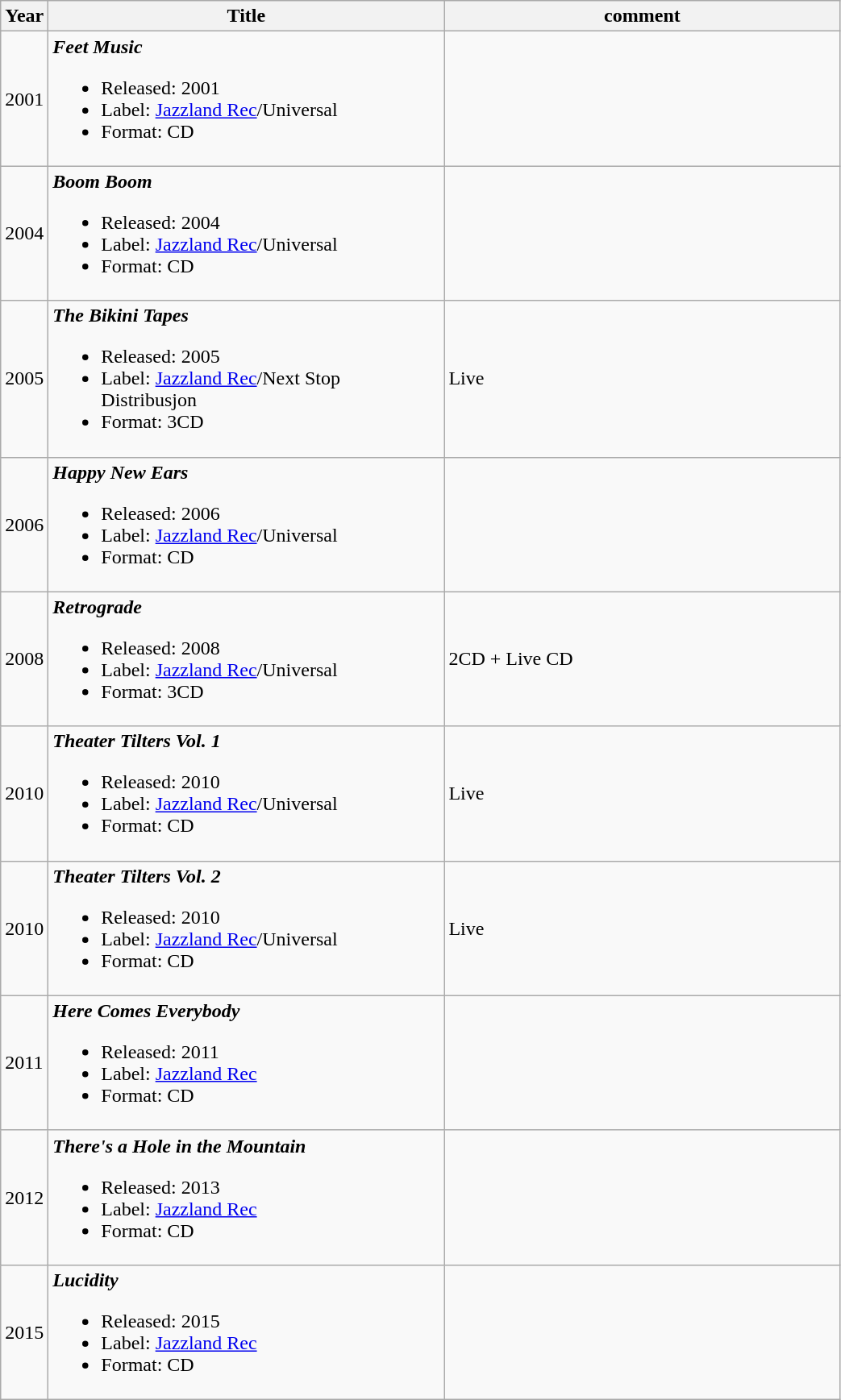<table class="wikitable">
<tr>
<th>Year</th>
<th style="width:20em">Title</th>
<th style="width:20em">comment</th>
</tr>
<tr>
<td>2001</td>
<td style="width:20em"><strong><em>Feet Music</em></strong><br><ul><li>Released: 2001</li><li>Label: <a href='#'>Jazzland Rec</a>/Universal </li><li>Format: CD</li></ul></td>
<td></td>
</tr>
<tr>
<td>2004</td>
<td style="width:20em"><strong><em>Boom Boom</em></strong><br><ul><li>Released: 2004</li><li>Label: <a href='#'>Jazzland Rec</a>/Universal </li><li>Format: CD</li></ul></td>
<td></td>
</tr>
<tr>
<td>2005</td>
<td style="width:20em"><strong><em>The Bikini Tapes</em></strong><br><ul><li>Released: 2005</li><li>Label: <a href='#'>Jazzland Rec</a>/Next Stop Distribusjon </li><li>Format: 3CD</li></ul></td>
<td>Live</td>
</tr>
<tr>
<td>2006</td>
<td style="width:20em"><strong><em>Happy New Ears</em></strong><br><ul><li>Released: 2006</li><li>Label: <a href='#'>Jazzland Rec</a>/Universal </li><li>Format: CD</li></ul></td>
<td></td>
</tr>
<tr>
<td>2008</td>
<td style="width:20em"><strong><em>Retrograde</em></strong><br><ul><li>Released: 2008</li><li>Label: <a href='#'>Jazzland Rec</a>/Universal </li><li>Format: 3CD</li></ul></td>
<td>2CD + Live CD</td>
</tr>
<tr>
<td>2010</td>
<td style="width:20em"><strong><em>Theater Tilters Vol. 1</em></strong><br><ul><li>Released: 2010</li><li>Label: <a href='#'>Jazzland Rec</a>/Universal</li><li>Format: CD</li></ul></td>
<td>Live</td>
</tr>
<tr>
<td>2010</td>
<td style="width:20em"><strong><em>Theater Tilters Vol. 2</em></strong><br><ul><li>Released: 2010</li><li>Label: <a href='#'>Jazzland Rec</a>/Universal </li><li>Format: CD</li></ul></td>
<td>Live</td>
</tr>
<tr>
<td>2011</td>
<td style="width:20em"><strong><em>Here Comes Everybody</em></strong><br><ul><li>Released: 2011</li><li>Label: <a href='#'>Jazzland Rec</a> </li><li>Format: CD</li></ul></td>
<td></td>
</tr>
<tr>
<td>2012</td>
<td style="width:20em"><strong><em>There's a Hole in the Mountain</em></strong><br><ul><li>Released: 2013</li><li>Label: <a href='#'>Jazzland Rec</a> </li><li>Format: CD</li></ul></td>
<td></td>
</tr>
<tr>
<td>2015</td>
<td style="width:20em"><strong><em>Lucidity</em></strong><br><ul><li>Released: 2015</li><li>Label: <a href='#'>Jazzland Rec</a> </li><li>Format: CD</li></ul></td>
<td></td>
</tr>
</table>
